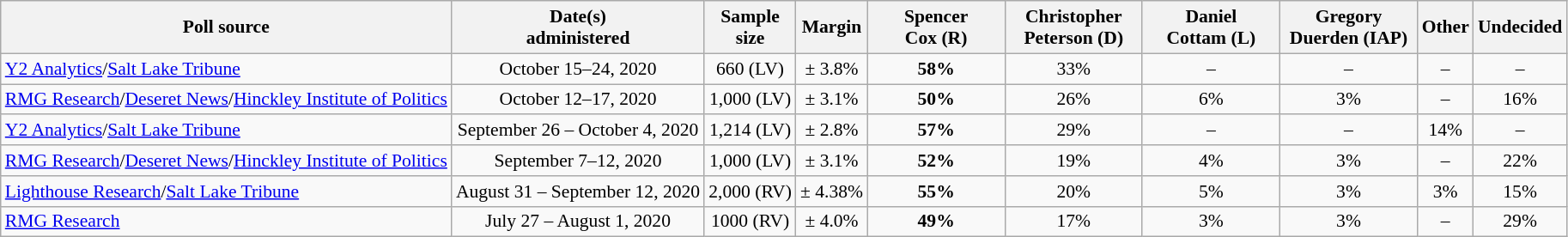<table class="wikitable" style="font-size:90%;text-align:center;">
<tr>
<th>Poll source</th>
<th>Date(s)<br>administered</th>
<th>Sample<br>size</th>
<th>Margin<br></th>
<th style="width:100px;">Spencer<br>Cox (R)</th>
<th style="width:100px;">Christopher<br>Peterson (D)</th>
<th style="width:100px;">Daniel<br>Cottam (L)</th>
<th style="width:100px;">Gregory<br>Duerden (IAP)</th>
<th>Other</th>
<th>Undecided</th>
</tr>
<tr>
<td style="text-align:left;"><a href='#'>Y2 Analytics</a>/<a href='#'>Salt Lake Tribune</a></td>
<td>October 15–24, 2020</td>
<td>660 (LV)</td>
<td>± 3.8%</td>
<td><strong>58%</strong></td>
<td>33%</td>
<td>–</td>
<td>–</td>
<td>–</td>
<td>–</td>
</tr>
<tr>
<td style="text-align:left;"><a href='#'>RMG Research</a>/<a href='#'>Deseret News</a>/<a href='#'>Hinckley Institute of Politics</a></td>
<td>October 12–17, 2020</td>
<td>1,000 (LV)</td>
<td>± 3.1%</td>
<td><strong>50%</strong></td>
<td>26%</td>
<td>6%</td>
<td>3%</td>
<td>–</td>
<td>16%</td>
</tr>
<tr>
<td style="text-align:left;"><a href='#'>Y2 Analytics</a>/<a href='#'>Salt Lake Tribune</a></td>
<td>September 26 – October 4, 2020</td>
<td>1,214 (LV)</td>
<td>± 2.8%</td>
<td><strong>57%</strong></td>
<td>29%</td>
<td>–</td>
<td>–</td>
<td>14%</td>
<td>–</td>
</tr>
<tr>
<td style="text-align:left;"><a href='#'>RMG Research</a>/<a href='#'>Deseret News</a>/<a href='#'>Hinckley Institute of Politics</a></td>
<td>September 7–12, 2020</td>
<td>1,000 (LV)</td>
<td>± 3.1%</td>
<td><strong>52%</strong></td>
<td>19%</td>
<td>4%</td>
<td>3%</td>
<td>–</td>
<td>22%</td>
</tr>
<tr>
<td style="text-align:left;"><a href='#'>Lighthouse Research</a>/<a href='#'>Salt Lake Tribune</a></td>
<td>August 31 – September 12, 2020</td>
<td>2,000 (RV)</td>
<td>± 4.38%</td>
<td><strong>55%</strong></td>
<td>20%</td>
<td>5%</td>
<td>3%</td>
<td>3%</td>
<td>15%</td>
</tr>
<tr>
<td style="text-align:left;"><a href='#'>RMG Research</a></td>
<td>July 27 – August 1, 2020</td>
<td>1000 (RV)</td>
<td>± 4.0%</td>
<td><strong>49%</strong></td>
<td>17%</td>
<td>3%</td>
<td>3%</td>
<td>–</td>
<td>29%</td>
</tr>
</table>
